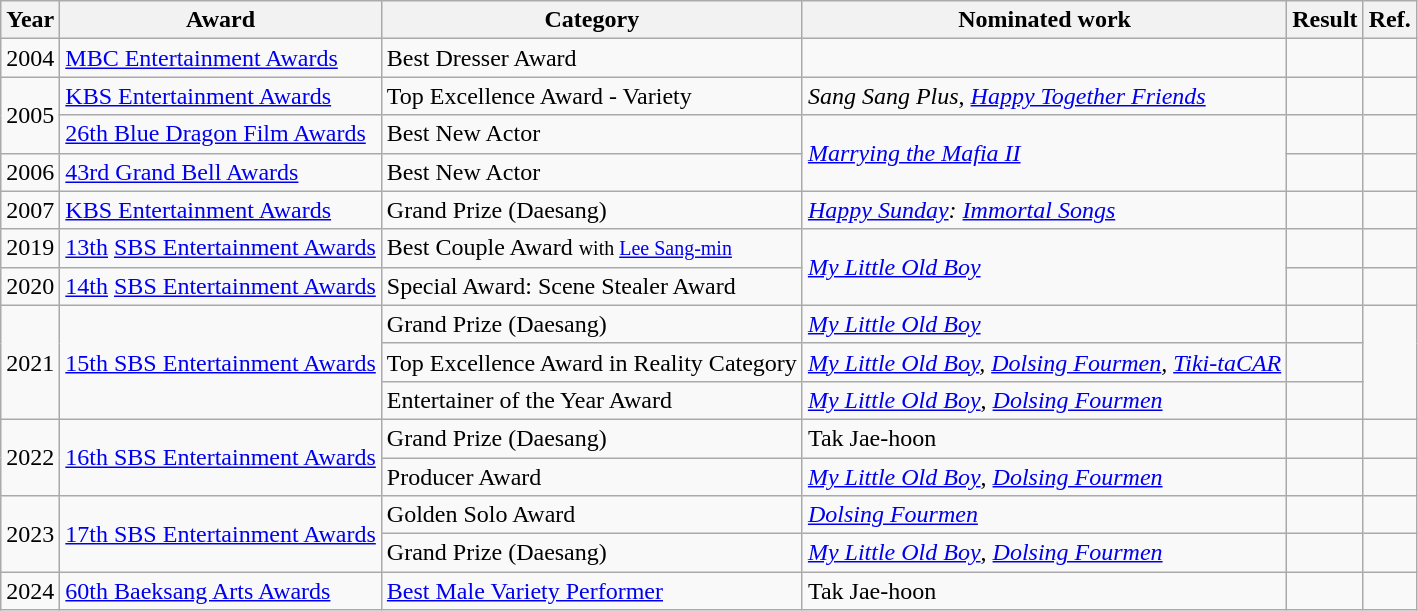<table class="wikitable">
<tr>
<th>Year</th>
<th>Award</th>
<th>Category</th>
<th>Nominated work</th>
<th>Result</th>
<th>Ref.</th>
</tr>
<tr>
<td>2004</td>
<td><a href='#'>MBC Entertainment Awards</a></td>
<td>Best Dresser Award</td>
<td></td>
<td></td>
<td></td>
</tr>
<tr>
<td rowspan=2>2005</td>
<td><a href='#'>KBS Entertainment Awards</a></td>
<td>Top Excellence Award - Variety</td>
<td><em>Sang Sang Plus</em>, <em><a href='#'>Happy Together Friends</a></em></td>
<td></td>
<td></td>
</tr>
<tr>
<td><a href='#'>26th Blue Dragon Film Awards</a></td>
<td>Best New Actor</td>
<td rowspan=2><em><a href='#'>Marrying the Mafia II</a></em></td>
<td></td>
<td></td>
</tr>
<tr>
<td>2006</td>
<td><a href='#'>43rd Grand Bell Awards</a></td>
<td>Best New Actor</td>
<td></td>
<td></td>
</tr>
<tr>
<td>2007</td>
<td><a href='#'>KBS Entertainment Awards</a></td>
<td>Grand Prize (Daesang)</td>
<td><em><a href='#'>Happy Sunday</a>: <a href='#'>Immortal Songs</a></em></td>
<td></td>
<td style="text-align:center"></td>
</tr>
<tr>
<td>2019</td>
<td><a href='#'>13th</a> <a href='#'>SBS Entertainment Awards</a></td>
<td>Best Couple Award <small>with <a href='#'>Lee Sang-min</a></small></td>
<td rowspan=2><em><a href='#'>My Little Old Boy</a></em></td>
<td></td>
<td style="text-align:center"></td>
</tr>
<tr>
<td>2020</td>
<td><a href='#'>14th</a> <a href='#'>SBS Entertainment Awards</a></td>
<td>Special Award: Scene Stealer Award</td>
<td></td>
<td style="text-align:center"></td>
</tr>
<tr>
<td rowspan="3">2021</td>
<td rowspan="3"><a href='#'>15th SBS Entertainment Awards</a></td>
<td>Grand Prize (Daesang) </td>
<td><em><a href='#'>My Little Old Boy</a></em></td>
<td></td>
<td style="text-align:center" rowspan="3"></td>
</tr>
<tr>
<td>Top Excellence Award in Reality Category</td>
<td><em><a href='#'>My Little Old Boy</a>, <a href='#'>Dolsing Fourmen</a>, <a href='#'>Tiki-taCAR</a></em></td>
<td></td>
</tr>
<tr>
<td>Entertainer of the Year Award</td>
<td><em><a href='#'>My Little Old Boy</a></em>, <em><a href='#'>Dolsing Fourmen</a></em></td>
<td></td>
</tr>
<tr>
<td rowspan="2">2022</td>
<td rowspan="2"><a href='#'>16th SBS Entertainment Awards</a></td>
<td>Grand Prize (Daesang)</td>
<td>Tak Jae-hoon</td>
<td></td>
<td style="text-align:center"></td>
</tr>
<tr>
<td>Producer Award</td>
<td><em><a href='#'>My Little Old Boy</a></em>, <em><a href='#'>Dolsing Fourmen</a></em></td>
<td></td>
<td style="text-align:center"></td>
</tr>
<tr>
<td rowspan="2">2023</td>
<td rowspan="2"><a href='#'>17th SBS Entertainment Awards</a></td>
<td>Golden Solo Award</td>
<td><em><a href='#'>Dolsing Fourmen</a></em> <br></td>
<td></td>
<td style="text-align:center"></td>
</tr>
<tr>
<td>Grand Prize (Daesang)</td>
<td><em><a href='#'>My Little Old Boy</a></em>, <em><a href='#'>Dolsing Fourmen</a></em></td>
<td></td>
<td style="text-align:center"></td>
</tr>
<tr>
<td>2024</td>
<td><a href='#'>60th Baeksang Arts Awards</a></td>
<td><a href='#'>Best Male Variety Performer</a></td>
<td>Tak Jae-hoon</td>
<td></td>
<td style="text-align:center"></td>
</tr>
</table>
